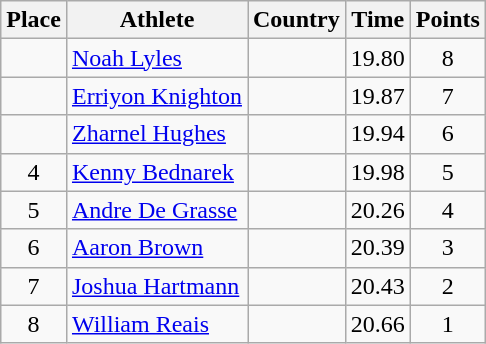<table class="wikitable">
<tr>
<th>Place</th>
<th>Athlete</th>
<th>Country</th>
<th>Time</th>
<th>Points</th>
</tr>
<tr>
<td align=center></td>
<td><a href='#'>Noah Lyles</a></td>
<td></td>
<td>19.80</td>
<td align=center>8</td>
</tr>
<tr>
<td align=center></td>
<td><a href='#'>Erriyon Knighton</a></td>
<td></td>
<td>19.87</td>
<td align=center>7</td>
</tr>
<tr>
<td align=center></td>
<td><a href='#'>Zharnel Hughes</a></td>
<td></td>
<td>19.94</td>
<td align=center>6</td>
</tr>
<tr>
<td align=center>4</td>
<td><a href='#'>Kenny Bednarek</a></td>
<td></td>
<td>19.98</td>
<td align=center>5</td>
</tr>
<tr>
<td align=center>5</td>
<td><a href='#'>Andre De Grasse</a></td>
<td></td>
<td>20.26</td>
<td align=center>4</td>
</tr>
<tr>
<td align=center>6</td>
<td><a href='#'>Aaron Brown</a></td>
<td></td>
<td>20.39</td>
<td align=center>3</td>
</tr>
<tr>
<td align=center>7</td>
<td><a href='#'>Joshua Hartmann</a></td>
<td></td>
<td>20.43</td>
<td align=center>2</td>
</tr>
<tr>
<td align=center>8</td>
<td><a href='#'>William Reais</a></td>
<td></td>
<td>20.66</td>
<td align=center>1</td>
</tr>
</table>
